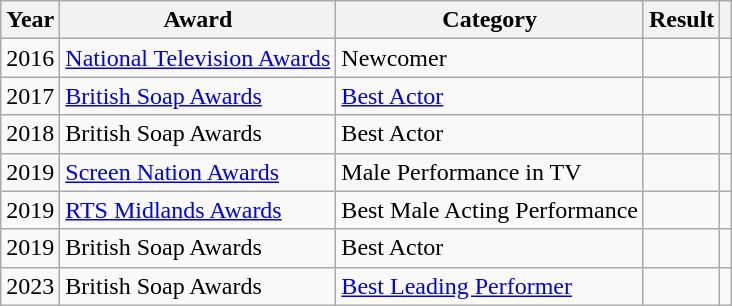<table class="wikitable">
<tr>
<th>Year</th>
<th>Award</th>
<th>Category</th>
<th>Result</th>
<th></th>
</tr>
<tr>
<td>2016</td>
<td><a href='#'>National Television Awards</a></td>
<td>Newcomer</td>
<td></td>
<td align="center"></td>
</tr>
<tr>
<td>2017</td>
<td><a href='#'>British Soap Awards</a></td>
<td><a href='#'>Best Actor</a></td>
<td></td>
<td align="center"></td>
</tr>
<tr>
<td>2018</td>
<td>British Soap Awards</td>
<td>Best Actor</td>
<td></td>
<td align="center"></td>
</tr>
<tr>
<td>2019</td>
<td><a href='#'>Screen Nation Awards</a></td>
<td>Male Performance in TV</td>
<td></td>
<td align="center"></td>
</tr>
<tr>
<td>2019</td>
<td><a href='#'>RTS Midlands Awards</a></td>
<td>Best Male Acting Performance</td>
<td></td>
<td align="center"></td>
</tr>
<tr>
<td>2019</td>
<td>British Soap Awards</td>
<td>Best Actor</td>
<td></td>
<td align="center"></td>
</tr>
<tr>
<td>2023</td>
<td>British Soap Awards</td>
<td><a href='#'>Best Leading Performer</a></td>
<td></td>
<td align="center"></td>
</tr>
</table>
